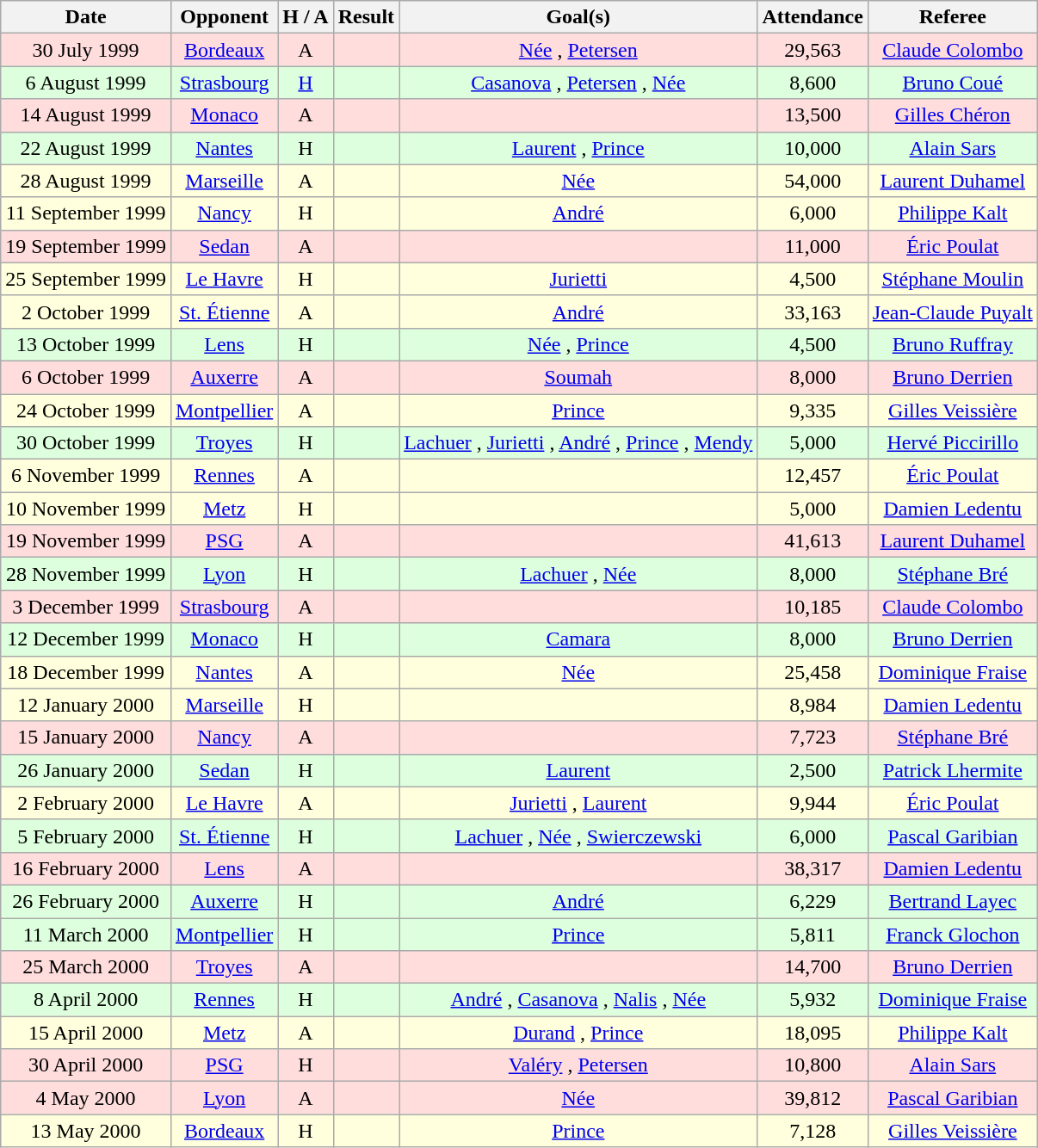<table class="wikitable sortable" style="text-align:center">
<tr>
<th class="sortable">Date</th>
<th>Opponent</th>
<th>H / A</th>
<th>Result</th>
<th>Goal(s)</th>
<th>Attendance</th>
<th>Referee</th>
</tr>
<tr style="background:#fdd;">
<td>30 July 1999</td>
<td><a href='#'>Bordeaux</a></td>
<td>A</td>
<td></td>
<td><a href='#'>Née</a> , <a href='#'>Petersen</a> </td>
<td>29,563</td>
<td><a href='#'>Claude Colombo</a></td>
</tr>
<tr style="background:#dfd;">
<td>6 August 1999</td>
<td><a href='#'>Strasbourg</a></td>
<td><a href='#'>H</a></td>
<td></td>
<td><a href='#'>Casanova</a> , <a href='#'>Petersen</a> , <a href='#'>Née</a> </td>
<td>8,600</td>
<td><a href='#'>Bruno Coué</a></td>
</tr>
<tr style="background:#fdd;">
<td>14 August 1999</td>
<td><a href='#'>Monaco</a></td>
<td>A</td>
<td></td>
<td></td>
<td>13,500</td>
<td><a href='#'>Gilles Chéron</a></td>
</tr>
<tr style="background:#dfd;">
<td>22 August 1999</td>
<td><a href='#'>Nantes</a></td>
<td>H</td>
<td></td>
<td><a href='#'>Laurent</a> , <a href='#'>Prince</a> </td>
<td>10,000</td>
<td><a href='#'>Alain Sars</a></td>
</tr>
<tr style="background:#ffd;">
<td>28 August 1999</td>
<td><a href='#'>Marseille</a></td>
<td>A</td>
<td></td>
<td><a href='#'>Née</a> </td>
<td>54,000</td>
<td><a href='#'>Laurent Duhamel</a></td>
</tr>
<tr style="background:#ffd;">
<td>11 September 1999</td>
<td><a href='#'>Nancy</a></td>
<td>H</td>
<td></td>
<td><a href='#'>André</a> </td>
<td>6,000</td>
<td><a href='#'>Philippe Kalt</a></td>
</tr>
<tr style="background:#fdd;">
<td>19 September 1999</td>
<td><a href='#'>Sedan</a></td>
<td>A</td>
<td></td>
<td></td>
<td>11,000</td>
<td><a href='#'>Éric Poulat</a></td>
</tr>
<tr style="background:#ffd;">
<td>25 September 1999</td>
<td><a href='#'>Le Havre</a></td>
<td>H</td>
<td></td>
<td><a href='#'>Jurietti</a> </td>
<td>4,500</td>
<td><a href='#'>Stéphane Moulin</a></td>
</tr>
<tr style="background:#ffd;">
<td>2 October 1999</td>
<td><a href='#'>St. Étienne</a></td>
<td>A</td>
<td></td>
<td><a href='#'>André</a> </td>
<td>33,163</td>
<td><a href='#'>Jean-Claude Puyalt</a></td>
</tr>
<tr style="background:#dfd;">
<td>13 October 1999</td>
<td><a href='#'>Lens</a></td>
<td>H</td>
<td></td>
<td><a href='#'>Née</a> , <a href='#'>Prince</a> </td>
<td>4,500</td>
<td><a href='#'>Bruno Ruffray</a></td>
</tr>
<tr style="background:#fdd;">
<td>6 October 1999</td>
<td><a href='#'>Auxerre</a></td>
<td>A</td>
<td></td>
<td><a href='#'>Soumah</a> </td>
<td>8,000</td>
<td><a href='#'>Bruno Derrien</a></td>
</tr>
<tr style="background:#ffd;">
<td>24 October 1999</td>
<td><a href='#'>Montpellier</a></td>
<td>A</td>
<td></td>
<td><a href='#'>Prince</a> </td>
<td>9,335</td>
<td><a href='#'>Gilles Veissière</a></td>
</tr>
<tr style="background:#dfd;">
<td>30 October 1999</td>
<td><a href='#'>Troyes</a></td>
<td>H</td>
<td></td>
<td><a href='#'>Lachuer</a> , <a href='#'>Jurietti</a> , <a href='#'>André</a> , <a href='#'>Prince</a> , <a href='#'>Mendy</a> </td>
<td>5,000</td>
<td><a href='#'>Hervé Piccirillo</a></td>
</tr>
<tr style="background:#ffd;">
<td>6 November 1999</td>
<td><a href='#'>Rennes</a></td>
<td>A</td>
<td></td>
<td></td>
<td>12,457</td>
<td><a href='#'>Éric Poulat</a></td>
</tr>
<tr style="background:#ffd;">
<td>10 November 1999</td>
<td><a href='#'>Metz</a></td>
<td>H</td>
<td></td>
<td></td>
<td>5,000</td>
<td><a href='#'>Damien Ledentu</a></td>
</tr>
<tr style="background:#fdd;">
<td>19 November 1999</td>
<td><a href='#'>PSG</a></td>
<td>A</td>
<td></td>
<td></td>
<td>41,613</td>
<td><a href='#'>Laurent Duhamel</a></td>
</tr>
<tr style="background:#dfd;">
<td>28 November 1999</td>
<td><a href='#'>Lyon</a></td>
<td>H</td>
<td></td>
<td><a href='#'>Lachuer</a> , <a href='#'>Née</a> </td>
<td>8,000</td>
<td><a href='#'>Stéphane Bré</a></td>
</tr>
<tr style="background:#fdd;">
<td>3 December 1999</td>
<td><a href='#'>Strasbourg</a></td>
<td>A</td>
<td></td>
<td></td>
<td>10,185</td>
<td><a href='#'>Claude Colombo</a></td>
</tr>
<tr style="background:#dfd;">
<td>12 December 1999</td>
<td><a href='#'>Monaco</a></td>
<td>H</td>
<td></td>
<td><a href='#'>Camara</a> </td>
<td>8,000</td>
<td><a href='#'>Bruno Derrien</a></td>
</tr>
<tr style="background:#ffd;">
<td>18 December 1999</td>
<td><a href='#'>Nantes</a></td>
<td>A</td>
<td></td>
<td><a href='#'>Née</a> </td>
<td>25,458</td>
<td><a href='#'>Dominique Fraise</a></td>
</tr>
<tr style="background:#ffd;">
<td>12 January 2000</td>
<td><a href='#'>Marseille</a></td>
<td>H</td>
<td></td>
<td></td>
<td>8,984</td>
<td><a href='#'>Damien Ledentu</a></td>
</tr>
<tr style="background:#fdd;">
<td>15 January 2000</td>
<td><a href='#'>Nancy</a></td>
<td>A</td>
<td></td>
<td></td>
<td>7,723</td>
<td><a href='#'>Stéphane Bré</a></td>
</tr>
<tr style="background:#dfd;">
<td>26 January 2000</td>
<td><a href='#'>Sedan</a></td>
<td>H</td>
<td></td>
<td><a href='#'>Laurent</a> </td>
<td>2,500</td>
<td><a href='#'>Patrick Lhermite</a></td>
</tr>
<tr style="background:#ffd;">
<td>2 February 2000</td>
<td><a href='#'>Le Havre</a></td>
<td>A</td>
<td></td>
<td><a href='#'>Jurietti</a> , <a href='#'>Laurent</a> </td>
<td>9,944</td>
<td><a href='#'>Éric Poulat</a></td>
</tr>
<tr style="background:#dfd;">
<td>5 February 2000</td>
<td><a href='#'>St. Étienne</a></td>
<td>H</td>
<td></td>
<td><a href='#'>Lachuer</a> , <a href='#'>Née</a> , <a href='#'>Swierczewski</a> </td>
<td>6,000</td>
<td><a href='#'>Pascal Garibian</a></td>
</tr>
<tr style="background:#fdd;">
<td>16 February 2000</td>
<td><a href='#'>Lens</a></td>
<td>A</td>
<td></td>
<td></td>
<td>38,317</td>
<td><a href='#'>Damien Ledentu</a></td>
</tr>
<tr style="background:#dfd;">
<td>26 February 2000</td>
<td><a href='#'>Auxerre</a></td>
<td>H</td>
<td></td>
<td><a href='#'>André</a> </td>
<td>6,229</td>
<td><a href='#'>Bertrand Layec</a></td>
</tr>
<tr style="background:#dfd;">
<td>11 March 2000</td>
<td><a href='#'>Montpellier</a></td>
<td>H</td>
<td></td>
<td><a href='#'>Prince</a> </td>
<td>5,811</td>
<td><a href='#'>Franck Glochon</a></td>
</tr>
<tr style="background:#fdd;">
<td>25 March 2000</td>
<td><a href='#'>Troyes</a></td>
<td>A</td>
<td></td>
<td></td>
<td>14,700</td>
<td><a href='#'>Bruno Derrien</a></td>
</tr>
<tr style="background:#dfd;">
<td>8 April 2000</td>
<td><a href='#'>Rennes</a></td>
<td>H</td>
<td></td>
<td><a href='#'>André</a> , <a href='#'>Casanova</a> , <a href='#'>Nalis</a> , <a href='#'>Née</a> </td>
<td>5,932</td>
<td><a href='#'>Dominique Fraise</a></td>
</tr>
<tr style="background:#ffd;">
<td>15 April 2000</td>
<td><a href='#'>Metz</a></td>
<td>A</td>
<td></td>
<td><a href='#'>Durand</a> , <a href='#'>Prince</a> </td>
<td>18,095</td>
<td><a href='#'>Philippe Kalt</a></td>
</tr>
<tr style="background:#fdd;">
<td>30 April 2000</td>
<td><a href='#'>PSG</a></td>
<td>H</td>
<td></td>
<td><a href='#'>Valéry</a> , <a href='#'>Petersen</a> </td>
<td>10,800</td>
<td><a href='#'>Alain Sars</a></td>
</tr>
<tr style="background:#fdd;">
<td>4 May 2000</td>
<td><a href='#'>Lyon</a></td>
<td>A</td>
<td></td>
<td><a href='#'>Née</a> </td>
<td>39,812</td>
<td><a href='#'>Pascal Garibian</a></td>
</tr>
<tr style="background:#ffd;">
<td>13 May 2000</td>
<td><a href='#'>Bordeaux</a></td>
<td>H</td>
<td></td>
<td><a href='#'>Prince</a> </td>
<td>7,128</td>
<td><a href='#'>Gilles Veissière</a></td>
</tr>
</table>
